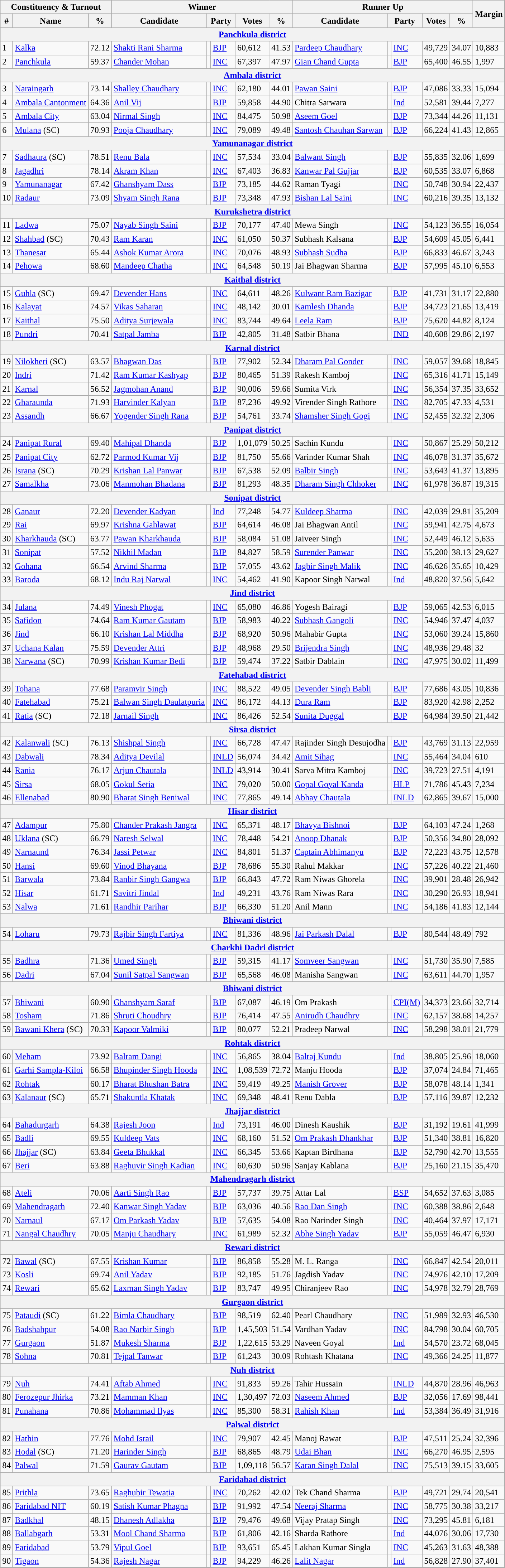<table class="wikitable sortable">
<tr>
<th colspan="3">Constituency & Turnout</th>
<th colspan="5">Winner</th>
<th colspan="5">Runner Up</th>
<th rowspan="2" data-sort-type=number>Margin</th>
</tr>
<tr>
<th>#</th>
<th>Name</th>
<th>%</th>
<th>Candidate</th>
<th colspan="2">Party</th>
<th data-sort-type="number">Votes</th>
<th>%</th>
<th>Candidate</th>
<th colspan="2">Party</th>
<th data-sort-type="number">Votes</th>
<th>%</th>
</tr>
<tr>
<th colspan="14"><a href='#'>Panchkula district</a></th>
</tr>
<tr>
<td>1</td>
<td><a href='#'>Kalka</a></td>
<td>72.12</td>
<td><a href='#'>Shakti Rani Sharma</a></td>
<td style="background-color: "></td>
<td><a href='#'>BJP</a></td>
<td>60,612</td>
<td>41.53</td>
<td><a href='#'>Pardeep Chaudhary</a></td>
<td style="background-color: "></td>
<td><a href='#'>INC</a></td>
<td>49,729</td>
<td>34.07</td>
<td style="background:">10,883</td>
</tr>
<tr>
<td>2</td>
<td><a href='#'>Panchkula</a></td>
<td>59.37</td>
<td><a href='#'>Chander Mohan</a></td>
<td style="background-color: "></td>
<td><a href='#'>INC</a></td>
<td>67,397</td>
<td>47.97</td>
<td><a href='#'>Gian Chand Gupta</a></td>
<td style="background-color: "></td>
<td><a href='#'>BJP</a></td>
<td>65,400</td>
<td>46.55</td>
<td style="background:">1,997</td>
</tr>
<tr>
<th colspan="14"><a href='#'>Ambala district</a></th>
</tr>
<tr>
<td>3</td>
<td><a href='#'>Naraingarh</a></td>
<td>73.14</td>
<td><a href='#'>Shalley Chaudhary</a></td>
<td style="background-color: "></td>
<td><a href='#'>INC</a></td>
<td>62,180</td>
<td>44.01</td>
<td><a href='#'>Pawan Saini</a></td>
<td style="background-color: "></td>
<td><a href='#'>BJP</a></td>
<td>47,086</td>
<td>33.33</td>
<td style="background:">15,094</td>
</tr>
<tr>
<td>4</td>
<td><a href='#'>Ambala Cantonment</a></td>
<td>64.36</td>
<td><a href='#'>Anil Vij</a></td>
<td style="background-color: "></td>
<td><a href='#'>BJP</a></td>
<td>59,858</td>
<td>44.90</td>
<td>Chitra Sarwara</td>
<td style="background-color: "></td>
<td><a href='#'>Ind</a></td>
<td>52,581</td>
<td>39.44</td>
<td style="background:">7,277</td>
</tr>
<tr>
<td>5</td>
<td><a href='#'>Ambala City</a></td>
<td>63.04</td>
<td><a href='#'>Nirmal Singh</a></td>
<td style="background-color: "></td>
<td><a href='#'>INC</a></td>
<td>84,475</td>
<td>50.98</td>
<td><a href='#'>Aseem Goel</a></td>
<td style="background-color: "></td>
<td><a href='#'>BJP</a></td>
<td>73,344</td>
<td>44.26</td>
<td style="background:">11,131</td>
</tr>
<tr>
<td>6</td>
<td><a href='#'>Mulana</a> (SC)</td>
<td>70.93</td>
<td><a href='#'>Pooja Chaudhary</a></td>
<td style="background-color: "></td>
<td><a href='#'>INC</a></td>
<td>79,089</td>
<td>49.48</td>
<td><a href='#'>Santosh Chauhan Sarwan</a></td>
<td style="background-color: "></td>
<td><a href='#'>BJP</a></td>
<td>66,224</td>
<td>41.43</td>
<td style="background:">12,865</td>
</tr>
<tr>
<th colspan="14"><a href='#'>Yamunanagar district</a></th>
</tr>
<tr>
<td>7</td>
<td><a href='#'>Sadhaura</a> (SC)</td>
<td>78.51</td>
<td><a href='#'>Renu Bala</a></td>
<td style="background-color: "></td>
<td><a href='#'>INC</a></td>
<td>57,534</td>
<td>33.04</td>
<td><a href='#'>Balwant Singh</a></td>
<td style="background-color: "></td>
<td><a href='#'>BJP</a></td>
<td>55,835</td>
<td>32.06</td>
<td style="background:">1,699</td>
</tr>
<tr>
<td>8</td>
<td><a href='#'>Jagadhri</a></td>
<td>78.14</td>
<td><a href='#'>Akram Khan</a></td>
<td style="background-color: "></td>
<td><a href='#'>INC</a></td>
<td>67,403</td>
<td>36.83</td>
<td><a href='#'>Kanwar Pal Gujjar</a></td>
<td style="background-color: "></td>
<td><a href='#'>BJP</a></td>
<td>60,535</td>
<td>33.07</td>
<td style="background:">6,868</td>
</tr>
<tr>
<td>9</td>
<td><a href='#'>Yamunanagar</a></td>
<td>67.42</td>
<td><a href='#'>Ghanshyam Dass</a></td>
<td style="background-color: "></td>
<td><a href='#'>BJP</a></td>
<td>73,185</td>
<td>44.62</td>
<td>Raman Tyagi</td>
<td style="background-color: "></td>
<td><a href='#'>INC</a></td>
<td>50,748</td>
<td>30.94</td>
<td style="background:">22,437</td>
</tr>
<tr>
<td>10</td>
<td><a href='#'>Radaur</a></td>
<td>73.09</td>
<td><a href='#'>Shyam Singh Rana</a></td>
<td style="background-color: "></td>
<td><a href='#'>BJP</a></td>
<td>73,348</td>
<td>47.93</td>
<td><a href='#'>Bishan Lal Saini</a></td>
<td style="background-color: "></td>
<td><a href='#'>INC</a></td>
<td>60,216</td>
<td>39.35</td>
<td style="background:">13,132</td>
</tr>
<tr>
<th colspan="14"><a href='#'>Kurukshetra district</a></th>
</tr>
<tr>
<td>11</td>
<td><a href='#'>Ladwa</a></td>
<td>75.07</td>
<td><a href='#'>Nayab Singh Saini</a></td>
<td style="background-color: "></td>
<td><a href='#'>BJP</a></td>
<td>70,177</td>
<td>47.40</td>
<td>Mewa Singh</td>
<td style="background-color: "></td>
<td><a href='#'>INC</a></td>
<td>54,123</td>
<td>36.55</td>
<td style="background:">16,054</td>
</tr>
<tr>
<td>12</td>
<td><a href='#'>Shahbad</a> (SC)</td>
<td>70.43</td>
<td><a href='#'>Ram Karan</a></td>
<td style="background-color: "></td>
<td><a href='#'>INC</a></td>
<td>61,050</td>
<td>50.37</td>
<td>Subhash Kalsana</td>
<td style="background-color: "></td>
<td><a href='#'>BJP</a></td>
<td>54,609</td>
<td>45.05</td>
<td style="background:">6,441</td>
</tr>
<tr>
<td>13</td>
<td><a href='#'>Thanesar</a></td>
<td>65.44</td>
<td><a href='#'>Ashok Kumar Arora</a></td>
<td style="background-color: "></td>
<td><a href='#'>INC</a></td>
<td>70,076</td>
<td>48.93</td>
<td><a href='#'>Subhash Sudha</a></td>
<td style="background-color: "></td>
<td><a href='#'>BJP</a></td>
<td>66,833</td>
<td>46.67</td>
<td style="background:">3,243</td>
</tr>
<tr>
<td>14</td>
<td><a href='#'>Pehowa</a></td>
<td>68.60</td>
<td><a href='#'>Mandeep Chatha</a></td>
<td style="background-color: "></td>
<td><a href='#'>INC</a></td>
<td>64,548</td>
<td>50.19</td>
<td>Jai Bhagwan Sharma</td>
<td style="background-color: "></td>
<td><a href='#'>BJP</a></td>
<td>57,995</td>
<td>45.10</td>
<td style="background:">6,553</td>
</tr>
<tr>
<th colspan="14"><a href='#'>Kaithal district</a></th>
</tr>
<tr>
<td>15</td>
<td><a href='#'>Guhla</a> (SC)</td>
<td>69.47</td>
<td><a href='#'>Devender Hans</a></td>
<td style="background-color: "></td>
<td><a href='#'>INC</a></td>
<td>64,611</td>
<td>48.26</td>
<td><a href='#'>Kulwant Ram Bazigar</a></td>
<td style="background-color: "></td>
<td><a href='#'>BJP</a></td>
<td>41,731</td>
<td>31.17</td>
<td style="background:">22,880</td>
</tr>
<tr>
<td>16</td>
<td><a href='#'>Kalayat</a></td>
<td>74.57</td>
<td><a href='#'>Vikas Saharan</a></td>
<td style="background-color: "></td>
<td><a href='#'>INC</a></td>
<td>48,142</td>
<td>30.01</td>
<td><a href='#'>Kamlesh Dhanda</a></td>
<td style="background-color: "></td>
<td><a href='#'>BJP</a></td>
<td>34,723</td>
<td>21.65</td>
<td style="background:">13,419</td>
</tr>
<tr>
<td>17</td>
<td><a href='#'>Kaithal</a></td>
<td>75.50</td>
<td><a href='#'>Aditya Surjewala</a></td>
<td style="background-color: "></td>
<td><a href='#'>INC</a></td>
<td>83,744</td>
<td>49.64</td>
<td><a href='#'>Leela Ram</a></td>
<td style="background-color: "></td>
<td><a href='#'>BJP</a></td>
<td>75,620</td>
<td>44.82</td>
<td style="background:">8,124</td>
</tr>
<tr>
<td>18</td>
<td><a href='#'>Pundri</a></td>
<td>70.41</td>
<td><a href='#'>Satpal Jamba</a></td>
<td style="background-color: "></td>
<td><a href='#'>BJP</a></td>
<td>42,805</td>
<td>31.48</td>
<td>Satbir Bhana</td>
<td style="background-color: "></td>
<td><a href='#'>IND</a></td>
<td>40,608</td>
<td>29.86</td>
<td style="background:">2,197</td>
</tr>
<tr>
<th colspan="14"><a href='#'>Karnal district</a></th>
</tr>
<tr>
<td>19</td>
<td><a href='#'>Nilokheri</a> (SC)</td>
<td>63.57</td>
<td><a href='#'>Bhagwan Das</a></td>
<td style="background-color: "></td>
<td><a href='#'>BJP</a></td>
<td>77,902</td>
<td>52.34</td>
<td><a href='#'>Dharam Pal Gonder</a></td>
<td style="background-color: "></td>
<td><a href='#'>INC</a></td>
<td>59,057</td>
<td>39.68</td>
<td style="background:">18,845</td>
</tr>
<tr>
<td>20</td>
<td><a href='#'>Indri</a></td>
<td>71.42</td>
<td><a href='#'>Ram Kumar Kashyap</a></td>
<td style="background-color: "></td>
<td><a href='#'>BJP</a></td>
<td>80,465</td>
<td>51.39</td>
<td>Rakesh Kamboj</td>
<td style="background-color: "></td>
<td><a href='#'>INC</a></td>
<td>65,316</td>
<td>41.71</td>
<td style="background:">15,149</td>
</tr>
<tr>
<td>21</td>
<td><a href='#'>Karnal</a></td>
<td>56.52</td>
<td><a href='#'>Jagmohan Anand</a></td>
<td style="background-color: "></td>
<td><a href='#'>BJP</a></td>
<td>90,006</td>
<td>59.66</td>
<td>Sumita Virk</td>
<td style="background-color: "></td>
<td><a href='#'>INC</a></td>
<td>56,354</td>
<td>37.35</td>
<td style="background:">33,652</td>
</tr>
<tr>
<td>22</td>
<td><a href='#'>Gharaunda</a></td>
<td>71.93</td>
<td><a href='#'>Harvinder Kalyan</a></td>
<td style="background-color: "></td>
<td><a href='#'>BJP</a></td>
<td>87,236</td>
<td>49.92</td>
<td>Virender Singh Rathore</td>
<td style="background-color: "></td>
<td><a href='#'>INC</a></td>
<td>82,705</td>
<td>47.33</td>
<td style="background:">4,531</td>
</tr>
<tr>
<td>23</td>
<td><a href='#'>Assandh</a></td>
<td>66.67</td>
<td><a href='#'>Yogender Singh Rana</a></td>
<td style="background-color: "></td>
<td><a href='#'>BJP</a></td>
<td>54,761</td>
<td>33.74</td>
<td><a href='#'>Shamsher Singh Gogi</a></td>
<td style="background-color: "></td>
<td><a href='#'>INC</a></td>
<td>52,455</td>
<td>32.32</td>
<td style="background:">2,306</td>
</tr>
<tr>
<th colspan="14"><a href='#'>Panipat district</a></th>
</tr>
<tr>
<td>24</td>
<td><a href='#'>Panipat Rural</a></td>
<td>69.40</td>
<td><a href='#'>Mahipal Dhanda</a></td>
<td style="background-color: "></td>
<td><a href='#'>BJP</a></td>
<td>1,01,079</td>
<td>50.25</td>
<td>Sachin Kundu</td>
<td style="background-color: "></td>
<td><a href='#'>INC</a></td>
<td>50,867</td>
<td>25.29</td>
<td style="background:">50,212</td>
</tr>
<tr>
<td>25</td>
<td><a href='#'>Panipat City</a></td>
<td>62.72</td>
<td><a href='#'>Parmod Kumar Vij</a></td>
<td style="background-color: "></td>
<td><a href='#'>BJP</a></td>
<td>81,750</td>
<td>55.66</td>
<td>Varinder Kumar Shah</td>
<td style="background-color: "></td>
<td><a href='#'>INC</a></td>
<td>46,078</td>
<td>31.37</td>
<td style="background:">35,672</td>
</tr>
<tr>
<td>26</td>
<td><a href='#'>Israna</a> (SC)</td>
<td>70.29</td>
<td><a href='#'>Krishan Lal Panwar</a></td>
<td style="background-color: "></td>
<td><a href='#'>BJP</a></td>
<td>67,538</td>
<td>52.09</td>
<td><a href='#'>Balbir Singh</a></td>
<td style="background-color: "></td>
<td><a href='#'>INC</a></td>
<td>53,643</td>
<td>41.37</td>
<td style="background:">13,895</td>
</tr>
<tr>
<td>27</td>
<td><a href='#'>Samalkha</a></td>
<td>73.06</td>
<td><a href='#'>Manmohan Bhadana</a></td>
<td style="background-color: "></td>
<td><a href='#'>BJP</a></td>
<td>81,293</td>
<td>48.35</td>
<td><a href='#'>Dharam Singh Chhoker</a></td>
<td style="background-color: "></td>
<td><a href='#'>INC</a></td>
<td>61,978</td>
<td>36.87</td>
<td style="background:">19,315</td>
</tr>
<tr>
<th colspan="14"><a href='#'>Sonipat district</a></th>
</tr>
<tr>
<td>28</td>
<td><a href='#'>Ganaur</a></td>
<td>72.20</td>
<td><a href='#'>Devender Kadyan</a></td>
<td style="background-color: "></td>
<td><a href='#'>Ind</a></td>
<td>77,248</td>
<td>54.77</td>
<td><a href='#'>Kuldeep Sharma</a></td>
<td style="background-color: "></td>
<td><a href='#'>INC</a></td>
<td>42,039</td>
<td>29.81</td>
<td style="background:">35,209</td>
</tr>
<tr>
<td>29</td>
<td><a href='#'>Rai</a></td>
<td>69.97</td>
<td><a href='#'>Krishna Gahlawat</a></td>
<td style="background-color: "></td>
<td><a href='#'>BJP</a></td>
<td>64,614</td>
<td>46.08</td>
<td>Jai Bhagwan Antil</td>
<td style="background-color: "></td>
<td><a href='#'>INC</a></td>
<td>59,941</td>
<td>42.75</td>
<td style="background:">4,673</td>
</tr>
<tr>
<td>30</td>
<td><a href='#'>Kharkhauda</a> (SC)</td>
<td>63.77</td>
<td><a href='#'>Pawan Kharkhauda</a></td>
<td style="background-color: "></td>
<td><a href='#'>BJP</a></td>
<td>58,084</td>
<td>51.08</td>
<td>Jaiveer Singh</td>
<td style="background-color: "></td>
<td><a href='#'>INC</a></td>
<td>52,449</td>
<td>46.12</td>
<td style="background:">5,635</td>
</tr>
<tr>
<td>31</td>
<td><a href='#'>Sonipat</a></td>
<td>57.52</td>
<td><a href='#'>Nikhil Madan</a></td>
<td style="background-color: "></td>
<td><a href='#'>BJP</a></td>
<td>84,827</td>
<td>58.59</td>
<td><a href='#'>Surender Panwar</a></td>
<td style="background-color: "></td>
<td><a href='#'>INC</a></td>
<td>55,200</td>
<td>38.13</td>
<td style="background:">29,627</td>
</tr>
<tr>
<td>32</td>
<td><a href='#'>Gohana</a></td>
<td>66.54</td>
<td><a href='#'>Arvind Sharma</a></td>
<td style="background-color: "></td>
<td><a href='#'>BJP</a></td>
<td>57,055</td>
<td>43.62</td>
<td><a href='#'>Jagbir Singh Malik</a></td>
<td style="background-color: "></td>
<td><a href='#'>INC</a></td>
<td>46,626</td>
<td>35.65</td>
<td style="background:">10,429</td>
</tr>
<tr>
<td>33</td>
<td><a href='#'>Baroda</a></td>
<td>68.12</td>
<td><a href='#'>Indu Raj Narwal</a></td>
<td style="background-color: "></td>
<td><a href='#'>INC</a></td>
<td>54,462</td>
<td>41.90</td>
<td>Kapoor Singh Narwal</td>
<td style="background-color: "></td>
<td><a href='#'>Ind</a></td>
<td>48,820</td>
<td>37.56</td>
<td style="background:">5,642</td>
</tr>
<tr>
<th colspan="14"><a href='#'>Jind district</a></th>
</tr>
<tr>
<td>34</td>
<td><a href='#'>Julana</a></td>
<td>74.49</td>
<td><a href='#'>Vinesh Phogat</a></td>
<td style="background-color: "></td>
<td><a href='#'>INC</a></td>
<td>65,080</td>
<td>46.86</td>
<td>Yogesh Bairagi</td>
<td style="background-color: "></td>
<td><a href='#'>BJP</a></td>
<td>59,065</td>
<td>42.53</td>
<td style="background:">6,015</td>
</tr>
<tr>
<td>35</td>
<td><a href='#'>Safidon</a></td>
<td>74.64</td>
<td><a href='#'>Ram Kumar Gautam</a></td>
<td style="background-color: "></td>
<td><a href='#'>BJP</a></td>
<td>58,983</td>
<td>40.22</td>
<td><a href='#'>Subhash Gangoli</a></td>
<td style="background-color: "></td>
<td><a href='#'>INC</a></td>
<td>54,946</td>
<td>37.47</td>
<td style="background:">4,037</td>
</tr>
<tr>
<td>36</td>
<td><a href='#'>Jind</a></td>
<td>66.10</td>
<td><a href='#'>Krishan Lal Middha</a></td>
<td style="background-color: "></td>
<td><a href='#'>BJP</a></td>
<td>68,920</td>
<td>50.96</td>
<td>Mahabir Gupta</td>
<td style="background-color: "></td>
<td><a href='#'>INC</a></td>
<td>53,060</td>
<td>39.24</td>
<td style="background:">15,860</td>
</tr>
<tr>
<td>37</td>
<td><a href='#'>Uchana Kalan</a></td>
<td>75.59</td>
<td><a href='#'>Devender Attri</a></td>
<td style="background-color: "></td>
<td><a href='#'>BJP</a></td>
<td>48,968</td>
<td>29.50</td>
<td><a href='#'>Brijendra Singh</a></td>
<td style="background-color: "></td>
<td><a href='#'>INC</a></td>
<td>48,936</td>
<td>29.48</td>
<td style="background:">32</td>
</tr>
<tr>
<td>38</td>
<td><a href='#'>Narwana</a> (SC)</td>
<td>70.99</td>
<td><a href='#'>Krishan Kumar Bedi</a></td>
<td style="background-color: "></td>
<td><a href='#'>BJP</a></td>
<td>59,474</td>
<td>37.22</td>
<td>Satbir Dablain</td>
<td style="background-color: "></td>
<td><a href='#'>INC</a></td>
<td>47,975</td>
<td>30.02</td>
<td style="background:">11,499</td>
</tr>
<tr>
<th colspan="14"><a href='#'>Fatehabad district</a></th>
</tr>
<tr>
<td>39</td>
<td><a href='#'>Tohana</a></td>
<td>77.68</td>
<td><a href='#'>Paramvir Singh</a></td>
<td style="background-color: "></td>
<td><a href='#'>INC</a></td>
<td>88,522</td>
<td>49.05</td>
<td><a href='#'>Devender Singh Babli</a></td>
<td style="background-color: "></td>
<td><a href='#'>BJP</a></td>
<td>77,686</td>
<td>43.05</td>
<td style="background:">10,836</td>
</tr>
<tr>
<td>40</td>
<td><a href='#'>Fatehabad</a></td>
<td>75.21</td>
<td><a href='#'>Balwan Singh Daulatpuria</a></td>
<td style="background-color: "></td>
<td><a href='#'>INC</a></td>
<td>86,172</td>
<td>44.13</td>
<td><a href='#'>Dura Ram</a></td>
<td style="background-color: "></td>
<td><a href='#'>BJP</a></td>
<td>83,920</td>
<td>42.98</td>
<td style="background:">2,252</td>
</tr>
<tr>
<td>41</td>
<td><a href='#'>Ratia</a> (SC)</td>
<td>72.18</td>
<td><a href='#'>Jarnail Singh</a></td>
<td style="background-color: "></td>
<td><a href='#'>INC</a></td>
<td>86,426</td>
<td>52.54</td>
<td><a href='#'>Sunita Duggal</a></td>
<td style="background-color: "></td>
<td><a href='#'>BJP</a></td>
<td>64,984</td>
<td>39.50</td>
<td style="background:">21,442</td>
</tr>
<tr>
<th colspan="14"><a href='#'>Sirsa district</a></th>
</tr>
<tr>
<td>42</td>
<td><a href='#'>Kalanwali</a> (SC)</td>
<td>76.13</td>
<td><a href='#'>Shishpal Singh</a></td>
<td style="background-color: "></td>
<td><a href='#'>INC</a></td>
<td>66,728</td>
<td>47.47</td>
<td>Rajinder Singh Desujodha</td>
<td style="background-color: "></td>
<td><a href='#'>BJP</a></td>
<td>43,769</td>
<td>31.13</td>
<td style="background:">22,959</td>
</tr>
<tr>
<td>43</td>
<td><a href='#'>Dabwali</a></td>
<td>78.34</td>
<td><a href='#'>Aditya Devilal</a></td>
<td style="background-color: "></td>
<td><a href='#'>INLD</a></td>
<td>56,074</td>
<td>34.42</td>
<td><a href='#'>Amit Sihag</a></td>
<td style="background-color: "></td>
<td><a href='#'>INC</a></td>
<td>55,464</td>
<td>34.04</td>
<td style="background:">610</td>
</tr>
<tr>
<td>44</td>
<td><a href='#'>Rania</a></td>
<td>76.17</td>
<td><a href='#'>Arjun Chautala</a></td>
<td style="background-color: "></td>
<td><a href='#'>INLD</a></td>
<td>43,914</td>
<td>30.41</td>
<td>Sarva Mitra Kamboj</td>
<td style="background-color: "></td>
<td><a href='#'>INC</a></td>
<td>39,723</td>
<td>27.51</td>
<td style="background:">4,191</td>
</tr>
<tr>
<td>45</td>
<td><a href='#'>Sirsa</a></td>
<td>68.05</td>
<td><a href='#'>Gokul Setia</a></td>
<td style="background-color: "></td>
<td><a href='#'>INC</a></td>
<td>79,020</td>
<td>50.00</td>
<td><a href='#'>Gopal Goyal Kanda</a></td>
<td style="background-color: "></td>
<td><a href='#'>HLP</a></td>
<td>71,786</td>
<td>45.43</td>
<td style="background:">7,234</td>
</tr>
<tr>
<td>46</td>
<td><a href='#'>Ellenabad</a></td>
<td>80.90</td>
<td><a href='#'>Bharat Singh Beniwal</a></td>
<td style="background-color: "></td>
<td><a href='#'>INC</a></td>
<td>77,865</td>
<td>49.14</td>
<td><a href='#'>Abhay Chautala</a></td>
<td style="background-color: "></td>
<td><a href='#'>INLD</a></td>
<td>62,865</td>
<td>39.67</td>
<td style="background:">15,000</td>
</tr>
<tr>
<th colspan="14"><a href='#'>Hisar district</a></th>
</tr>
<tr>
<td>47</td>
<td><a href='#'>Adampur</a></td>
<td>75.80</td>
<td><a href='#'>Chander Prakash Jangra</a></td>
<td style="background-color: "></td>
<td><a href='#'>INC</a></td>
<td>65,371</td>
<td>48.17</td>
<td><a href='#'>Bhavya Bishnoi</a></td>
<td style="background-color: "></td>
<td><a href='#'>BJP</a></td>
<td>64,103</td>
<td>47.24</td>
<td style="background:">1,268</td>
</tr>
<tr>
<td>48</td>
<td><a href='#'>Uklana</a> (SC)</td>
<td>66.79</td>
<td><a href='#'>Naresh Selwal</a></td>
<td style="background-color: "></td>
<td><a href='#'>INC</a></td>
<td>78,448</td>
<td>54.21</td>
<td><a href='#'>Anoop Dhanak</a></td>
<td style="background-color: "></td>
<td><a href='#'>BJP</a></td>
<td>50,356</td>
<td>34.80</td>
<td style="background:">28,092</td>
</tr>
<tr>
<td>49</td>
<td><a href='#'>Narnaund</a></td>
<td>76.34</td>
<td><a href='#'>Jassi Petwar</a></td>
<td style="background-color: "></td>
<td><a href='#'>INC</a></td>
<td>84,801</td>
<td>51.37</td>
<td><a href='#'>Captain Abhimanyu</a></td>
<td style="background-color: "></td>
<td><a href='#'>BJP</a></td>
<td>72,223</td>
<td>43.75</td>
<td style="background:">12,578</td>
</tr>
<tr>
<td>50</td>
<td><a href='#'>Hansi</a></td>
<td>69.60</td>
<td><a href='#'>Vinod Bhayana</a></td>
<td style="background-color: "></td>
<td><a href='#'>BJP</a></td>
<td>78,686</td>
<td>55.30</td>
<td>Rahul Makkar</td>
<td style="background-color: "></td>
<td><a href='#'>INC</a></td>
<td>57,226</td>
<td>40.22</td>
<td style="background:">21,460</td>
</tr>
<tr>
<td>51</td>
<td><a href='#'>Barwala</a></td>
<td>73.84</td>
<td><a href='#'>Ranbir Singh Gangwa</a></td>
<td style="background-color: "></td>
<td><a href='#'>BJP</a></td>
<td>66,843</td>
<td>47.72</td>
<td>Ram Niwas Ghorela</td>
<td style="background-color: "></td>
<td><a href='#'>INC</a></td>
<td>39,901</td>
<td>28.48</td>
<td style="background:">26,942</td>
</tr>
<tr>
<td>52</td>
<td><a href='#'>Hisar</a></td>
<td>61.71</td>
<td><a href='#'>Savitri Jindal</a></td>
<td style="background-color: "></td>
<td><a href='#'>Ind</a></td>
<td>49,231</td>
<td>43.76</td>
<td>Ram Niwas Rara</td>
<td style="background-color: "></td>
<td><a href='#'>INC</a></td>
<td>30,290</td>
<td>26.93</td>
<td style="background:">18,941</td>
</tr>
<tr>
<td>53</td>
<td><a href='#'>Nalwa</a></td>
<td>71.61</td>
<td><a href='#'>Randhir Parihar</a></td>
<td style="background-color: "></td>
<td><a href='#'>BJP</a></td>
<td>66,330</td>
<td>51.20</td>
<td>Anil Mann</td>
<td style="background-color: "></td>
<td><a href='#'>INC</a></td>
<td>54,186</td>
<td>41.83</td>
<td style="background:">12,144</td>
</tr>
<tr>
<th colspan="14"><a href='#'>Bhiwani district</a></th>
</tr>
<tr>
<td>54</td>
<td><a href='#'>Loharu</a></td>
<td>79.73</td>
<td><a href='#'>Rajbir Singh Fartiya</a></td>
<td style="background-color: "></td>
<td><a href='#'>INC</a></td>
<td>81,336</td>
<td>48.96</td>
<td><a href='#'>Jai Parkash Dalal</a></td>
<td style="background-color: "></td>
<td><a href='#'>BJP</a></td>
<td>80,544</td>
<td>48.49</td>
<td style="background:">792</td>
</tr>
<tr>
<th colspan="14"><a href='#'>Charkhi Dadri district</a></th>
</tr>
<tr>
<td>55</td>
<td><a href='#'>Badhra</a></td>
<td>71.36</td>
<td><a href='#'>Umed Singh</a></td>
<td style="background-color: "></td>
<td><a href='#'>BJP</a></td>
<td>59,315</td>
<td>41.17</td>
<td><a href='#'>Somveer Sangwan</a></td>
<td style="background-color: "></td>
<td><a href='#'>INC</a></td>
<td>51,730</td>
<td>35.90</td>
<td style="background:">7,585</td>
</tr>
<tr>
<td>56</td>
<td><a href='#'>Dadri</a></td>
<td>67.04</td>
<td><a href='#'>Sunil Satpal Sangwan</a></td>
<td style="background-color: "></td>
<td><a href='#'>BJP</a></td>
<td>65,568</td>
<td>46.08</td>
<td>Manisha Sangwan</td>
<td style="background-color: "></td>
<td><a href='#'>INC</a></td>
<td>63,611</td>
<td>44.70</td>
<td style="background:">1,957</td>
</tr>
<tr>
<th colspan="14"><a href='#'>Bhiwani district</a></th>
</tr>
<tr>
<td>57</td>
<td><a href='#'>Bhiwani</a></td>
<td>60.90</td>
<td><a href='#'>Ghanshyam Saraf</a></td>
<td style="background-color: "></td>
<td><a href='#'>BJP</a></td>
<td>67,087</td>
<td>46.19</td>
<td>Om Prakash</td>
<td style="background-color: "></td>
<td><a href='#'>CPI(M)</a></td>
<td>34,373</td>
<td>23.66</td>
<td style="background:">32,714</td>
</tr>
<tr>
<td>58</td>
<td><a href='#'>Tosham</a></td>
<td>71.86</td>
<td><a href='#'>Shruti Choudhry</a></td>
<td style="background-color: "></td>
<td><a href='#'>BJP</a></td>
<td>76,414</td>
<td>47.55</td>
<td><a href='#'>Anirudh Chaudhry</a></td>
<td style="background-color: "></td>
<td><a href='#'>INC</a></td>
<td>62,157</td>
<td>38.68</td>
<td style="background:">14,257</td>
</tr>
<tr>
<td>59</td>
<td><a href='#'>Bawani Khera</a> (SC)</td>
<td>70.33</td>
<td><a href='#'>Kapoor Valmiki</a></td>
<td style="background-color: "></td>
<td><a href='#'>BJP</a></td>
<td>80,077</td>
<td>52.21</td>
<td>Pradeep Narwal</td>
<td style="background-color: "></td>
<td><a href='#'>INC</a></td>
<td>58,298</td>
<td>38.01</td>
<td style="background:">21,779</td>
</tr>
<tr>
<th colspan="14"><a href='#'>Rohtak district</a></th>
</tr>
<tr>
<td>60</td>
<td><a href='#'>Meham</a></td>
<td>73.92</td>
<td><a href='#'>Balram Dangi</a></td>
<td style="background-color: "></td>
<td><a href='#'>INC</a></td>
<td>56,865</td>
<td>38.04</td>
<td><a href='#'>Balraj Kundu</a></td>
<td style="background-color: "></td>
<td><a href='#'>Ind</a></td>
<td>38,805</td>
<td>25.96</td>
<td style="background:">18,060</td>
</tr>
<tr>
<td>61</td>
<td><a href='#'>Garhi Sampla-Kiloi</a></td>
<td>66.58</td>
<td><a href='#'>Bhupinder Singh Hooda</a></td>
<td style="background-color: "></td>
<td><a href='#'>INC</a></td>
<td>1,08,539</td>
<td>72.72</td>
<td>Manju Hooda</td>
<td style="background-color: "></td>
<td><a href='#'>BJP</a></td>
<td>37,074</td>
<td>24.84</td>
<td style="background:">71,465</td>
</tr>
<tr>
<td>62</td>
<td><a href='#'>Rohtak</a></td>
<td>60.17</td>
<td><a href='#'>Bharat Bhushan Batra</a></td>
<td style="background-color: "></td>
<td><a href='#'>INC</a></td>
<td>59,419</td>
<td>49.25</td>
<td><a href='#'>Manish Grover</a></td>
<td style="background-color: "></td>
<td><a href='#'>BJP</a></td>
<td>58,078</td>
<td>48.14</td>
<td style="background:">1,341</td>
</tr>
<tr>
<td>63</td>
<td><a href='#'>Kalanaur</a> (SC)</td>
<td>65.71</td>
<td><a href='#'>Shakuntla Khatak</a></td>
<td style="background-color: "></td>
<td><a href='#'>INC</a></td>
<td>69,348</td>
<td>48.41</td>
<td>Renu Dabla</td>
<td style="background-color: "></td>
<td><a href='#'>BJP</a></td>
<td>57,116</td>
<td>39.87</td>
<td style="background:">12,232</td>
</tr>
<tr>
<th colspan="14"><a href='#'>Jhajjar district</a></th>
</tr>
<tr>
<td>64</td>
<td><a href='#'>Bahadurgarh</a></td>
<td>64.38</td>
<td><a href='#'>Rajesh Joon</a></td>
<td style="background-color: "></td>
<td><a href='#'>Ind</a></td>
<td>73,191</td>
<td>46.00</td>
<td>Dinesh Kaushik</td>
<td style="background-color: "></td>
<td><a href='#'>BJP</a></td>
<td>31,192</td>
<td>19.61</td>
<td style="background:">41,999</td>
</tr>
<tr>
<td>65</td>
<td><a href='#'>Badli</a></td>
<td>69.55</td>
<td><a href='#'>Kuldeep Vats</a></td>
<td style="background-color: "></td>
<td><a href='#'>INC</a></td>
<td>68,160</td>
<td>51.52</td>
<td><a href='#'>Om Prakash Dhankhar</a></td>
<td style="background-color: "></td>
<td><a href='#'>BJP</a></td>
<td>51,340</td>
<td>38.81</td>
<td style="background:">16,820</td>
</tr>
<tr>
<td>66</td>
<td><a href='#'>Jhajjar</a> (SC)</td>
<td>63.84</td>
<td><a href='#'>Geeta Bhukkal</a></td>
<td style="background-color: "></td>
<td><a href='#'>INC</a></td>
<td>66,345</td>
<td>53.66</td>
<td>Kaptan Birdhana</td>
<td style="background-color: "></td>
<td><a href='#'>BJP</a></td>
<td>52,790</td>
<td>42.70</td>
<td style="background:">13,555</td>
</tr>
<tr>
<td>67</td>
<td><a href='#'>Beri</a></td>
<td>63.88</td>
<td><a href='#'>Raghuvir Singh Kadian</a></td>
<td style="background-color: "></td>
<td><a href='#'>INC</a></td>
<td>60,630</td>
<td>50.96</td>
<td>Sanjay Kablana</td>
<td style="background-color: "></td>
<td><a href='#'>BJP</a></td>
<td>25,160</td>
<td>21.15</td>
<td style="background:">35,470</td>
</tr>
<tr>
<th colspan="14"><a href='#'>Mahendragarh district</a></th>
</tr>
<tr>
<td>68</td>
<td><a href='#'>Ateli</a></td>
<td>70.06</td>
<td><a href='#'>Aarti Singh Rao</a></td>
<td style="background-color: "></td>
<td><a href='#'>BJP</a></td>
<td>57,737</td>
<td>39.75</td>
<td>Attar Lal</td>
<td style="background-color: "></td>
<td><a href='#'>BSP</a></td>
<td>54,652</td>
<td>37.63</td>
<td style="background:">3,085</td>
</tr>
<tr>
<td>69</td>
<td><a href='#'>Mahendragarh</a></td>
<td>72.40</td>
<td><a href='#'>Kanwar Singh Yadav</a></td>
<td style="background-color: "></td>
<td><a href='#'>BJP</a></td>
<td>63,036</td>
<td>40.56</td>
<td><a href='#'>Rao Dan Singh</a></td>
<td style="background-color: "></td>
<td><a href='#'>INC</a></td>
<td>60,388</td>
<td>38.86</td>
<td style="background:">2,648</td>
</tr>
<tr>
<td>70</td>
<td><a href='#'>Narnaul</a></td>
<td>67.17</td>
<td><a href='#'>Om Parkash Yadav</a></td>
<td style="background-color: "></td>
<td><a href='#'>BJP</a></td>
<td>57,635</td>
<td>54.08</td>
<td>Rao Narinder Singh</td>
<td style="background-color: "></td>
<td><a href='#'>INC</a></td>
<td>40,464</td>
<td>37.97</td>
<td style="background:">17,171</td>
</tr>
<tr>
<td>71</td>
<td><a href='#'>Nangal Chaudhry</a></td>
<td>70.05</td>
<td><a href='#'>Manju Chaudhary</a></td>
<td style="background-color: "></td>
<td><a href='#'>INC</a></td>
<td>61,989</td>
<td>52.32</td>
<td><a href='#'>Abhe Singh Yadav</a></td>
<td style="background-color: "></td>
<td><a href='#'>BJP</a></td>
<td>55,059</td>
<td>46.47</td>
<td style="background:">6,930</td>
</tr>
<tr>
<th colspan="14"><a href='#'>Rewari district</a></th>
</tr>
<tr>
<td>72</td>
<td><a href='#'>Bawal</a> (SC)</td>
<td>67.55</td>
<td><a href='#'>Krishan Kumar</a></td>
<td style="background-color: "></td>
<td><a href='#'>BJP</a></td>
<td>86,858</td>
<td>55.28</td>
<td>M. L. Ranga</td>
<td style="background-color: "></td>
<td><a href='#'>INC</a></td>
<td>66,847</td>
<td>42.54</td>
<td style="background:">20,011</td>
</tr>
<tr>
<td>73</td>
<td><a href='#'>Kosli</a></td>
<td>69.74</td>
<td><a href='#'>Anil Yadav</a></td>
<td style="background-color: "></td>
<td><a href='#'>BJP</a></td>
<td>92,185</td>
<td>51.76</td>
<td>Jagdish Yadav</td>
<td style="background-color: "></td>
<td><a href='#'>INC</a></td>
<td>74,976</td>
<td>42.10</td>
<td style="background:">17,209</td>
</tr>
<tr>
<td>74</td>
<td><a href='#'>Rewari</a></td>
<td>65.62</td>
<td><a href='#'>Laxman Singh Yadav</a></td>
<td style="background-color: "></td>
<td><a href='#'>BJP</a></td>
<td>83,747</td>
<td>49.95</td>
<td>Chiranjeev Rao</td>
<td style="background-color: "></td>
<td><a href='#'>INC</a></td>
<td>54,978</td>
<td>32.79</td>
<td style="background:">28,769</td>
</tr>
<tr>
<th colspan="14"><a href='#'>Gurgaon district</a></th>
</tr>
<tr>
<td>75</td>
<td><a href='#'>Pataudi</a> (SC)</td>
<td>61.22</td>
<td><a href='#'>Bimla Chaudhary</a></td>
<td style="background-color: "></td>
<td><a href='#'>BJP</a></td>
<td>98,519</td>
<td>62.40</td>
<td>Pearl Chaudhary</td>
<td style="background-color: "></td>
<td><a href='#'>INC</a></td>
<td>51,989</td>
<td>32.93</td>
<td style="background:">46,530</td>
</tr>
<tr>
<td>76</td>
<td><a href='#'>Badshahpur</a></td>
<td>54.08</td>
<td><a href='#'>Rao Narbir Singh</a></td>
<td style="background-color: "></td>
<td><a href='#'>BJP</a></td>
<td>1,45,503</td>
<td>51.54</td>
<td>Vardhan Yadav</td>
<td style="background-color: "></td>
<td><a href='#'>INC</a></td>
<td>84,798</td>
<td>30.04</td>
<td style="background:">60,705</td>
</tr>
<tr>
<td>77</td>
<td><a href='#'>Gurgaon</a></td>
<td>51.87</td>
<td><a href='#'>Mukesh Sharma</a></td>
<td style="background-color: "></td>
<td><a href='#'>BJP</a></td>
<td>1,22,615</td>
<td>53.29</td>
<td>Naveen Goyal</td>
<td style="background-color: "></td>
<td><a href='#'>Ind</a></td>
<td>54,570</td>
<td>23.72</td>
<td style="background:">68,045</td>
</tr>
<tr>
<td>78</td>
<td><a href='#'>Sohna</a></td>
<td>70.81</td>
<td><a href='#'>Tejpal Tanwar</a></td>
<td style="background-color: "></td>
<td><a href='#'>BJP</a></td>
<td>61,243</td>
<td>30.09</td>
<td>Rohtash Khatana</td>
<td style="background-color: "></td>
<td><a href='#'>INC</a></td>
<td>49,366</td>
<td>24.25</td>
<td style="background:">11,877</td>
</tr>
<tr>
<th colspan="14"><a href='#'>Nuh district</a></th>
</tr>
<tr>
<td>79</td>
<td><a href='#'>Nuh</a></td>
<td>74.41</td>
<td><a href='#'>Aftab Ahmed</a></td>
<td style="background-color: "></td>
<td><a href='#'>INC</a></td>
<td>91,833</td>
<td>59.26</td>
<td>Tahir Hussain</td>
<td style="background-color: "></td>
<td><a href='#'>INLD</a></td>
<td>44,870</td>
<td>28.96</td>
<td style="background:">46,963</td>
</tr>
<tr>
<td>80</td>
<td><a href='#'>Ferozepur Jhirka</a></td>
<td>73.21</td>
<td><a href='#'>Mamman Khan</a></td>
<td style="background-color: "></td>
<td><a href='#'>INC</a></td>
<td>1,30,497</td>
<td>72.03</td>
<td><a href='#'>Naseem Ahmed</a></td>
<td style="background-color: "></td>
<td><a href='#'>BJP</a></td>
<td>32,056</td>
<td>17.69</td>
<td style="background:">98,441</td>
</tr>
<tr>
<td>81</td>
<td><a href='#'>Punahana</a></td>
<td>70.86</td>
<td><a href='#'>Mohammad Ilyas</a></td>
<td style="background-color: "></td>
<td><a href='#'>INC</a></td>
<td>85,300</td>
<td>58.31</td>
<td><a href='#'>Rahish Khan</a></td>
<td style="background-color: "></td>
<td><a href='#'>Ind</a></td>
<td>53,384</td>
<td>36.49</td>
<td style="background:">31,916</td>
</tr>
<tr>
<th colspan="14"><a href='#'>Palwal district</a></th>
</tr>
<tr>
<td>82</td>
<td><a href='#'>Hathin</a></td>
<td>77.76</td>
<td><a href='#'>Mohd Israil</a></td>
<td style="background-color: "></td>
<td><a href='#'>INC</a></td>
<td>79,907</td>
<td>42.45</td>
<td>Manoj Rawat</td>
<td style="background-color: "></td>
<td><a href='#'>BJP</a></td>
<td>47,511</td>
<td>25.24</td>
<td style="background:">32,396</td>
</tr>
<tr>
<td>83</td>
<td><a href='#'>Hodal</a> (SC)</td>
<td>71.20</td>
<td><a href='#'>Harinder Singh</a></td>
<td style="background-color: "></td>
<td><a href='#'>BJP</a></td>
<td>68,865</td>
<td>48.79</td>
<td><a href='#'>Udai Bhan</a></td>
<td style="background-color: "></td>
<td><a href='#'>INC</a></td>
<td>66,270</td>
<td>46.95</td>
<td style="background:">2,595</td>
</tr>
<tr>
<td>84</td>
<td><a href='#'>Palwal</a></td>
<td>71.59</td>
<td><a href='#'>Gaurav Gautam</a></td>
<td style="background-color: "></td>
<td><a href='#'>BJP</a></td>
<td>1,09,118</td>
<td>56.57</td>
<td><a href='#'>Karan Singh Dalal</a></td>
<td style="background-color: "></td>
<td><a href='#'>INC</a></td>
<td>75,513</td>
<td>39.15</td>
<td style="background:">33,605</td>
</tr>
<tr>
<th colspan="14"><a href='#'>Faridabad district</a></th>
</tr>
<tr>
<td>85</td>
<td><a href='#'>Prithla</a></td>
<td>73.65</td>
<td><a href='#'>Raghubir Tewatia</a></td>
<td style="background-color: "></td>
<td><a href='#'>INC</a></td>
<td>70,262</td>
<td>42.02</td>
<td>Tek Chand Sharma</td>
<td style="background-color: "></td>
<td><a href='#'>BJP</a></td>
<td>49,721</td>
<td>29.74</td>
<td style="background:">20,541</td>
</tr>
<tr>
<td>86</td>
<td><a href='#'>Faridabad NIT</a></td>
<td>60.19</td>
<td><a href='#'>Satish Kumar Phagna</a></td>
<td style="background-color: "></td>
<td><a href='#'>BJP</a></td>
<td>91,992</td>
<td>47.54</td>
<td><a href='#'>Neeraj Sharma</a></td>
<td style="background-color: "></td>
<td><a href='#'>INC</a></td>
<td>58,775</td>
<td>30.38</td>
<td style="background:">33,217</td>
</tr>
<tr>
<td>87</td>
<td><a href='#'>Badkhal</a></td>
<td>48.15</td>
<td><a href='#'>Dhanesh Adlakha</a></td>
<td style="background-color: "></td>
<td><a href='#'>BJP</a></td>
<td>79,476</td>
<td>49.68</td>
<td>Vijay Pratap Singh</td>
<td style="background-color: "></td>
<td><a href='#'>INC</a></td>
<td>73,295</td>
<td>45.81</td>
<td style="background:">6,181</td>
</tr>
<tr>
<td>88</td>
<td><a href='#'>Ballabgarh</a></td>
<td>53.31</td>
<td><a href='#'>Mool Chand Sharma</a></td>
<td style="background-color: "></td>
<td><a href='#'>BJP</a></td>
<td>61,806</td>
<td>42.16</td>
<td>Sharda Rathore</td>
<td style="background-color: "></td>
<td><a href='#'>Ind</a></td>
<td>44,076</td>
<td>30.06</td>
<td style="background:">17,730</td>
</tr>
<tr>
<td>89</td>
<td><a href='#'>Faridabad</a></td>
<td>53.79</td>
<td><a href='#'>Vipul Goel</a></td>
<td style="background-color: "></td>
<td><a href='#'>BJP</a></td>
<td>93,651</td>
<td>65.45</td>
<td>Lakhan Kumar Singla</td>
<td style="background-color: "></td>
<td><a href='#'>INC</a></td>
<td>45,263</td>
<td>31.63</td>
<td style="background:">48,388</td>
</tr>
<tr>
<td>90</td>
<td><a href='#'>Tigaon</a></td>
<td>54.36</td>
<td><a href='#'>Rajesh Nagar</a></td>
<td style="background-color: "></td>
<td><a href='#'>BJP</a></td>
<td>94,229</td>
<td>46.26</td>
<td><a href='#'>Lalit Nagar</a></td>
<td style="background-color: "></td>
<td><a href='#'>Ind</a></td>
<td>56,828</td>
<td>27.90</td>
<td style="background:">37,401</td>
</tr>
</table>
